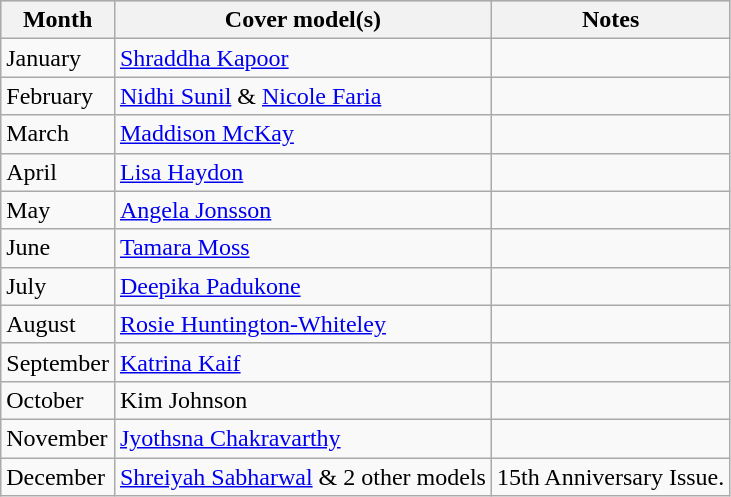<table class="wikitable">
<tr style="background:#ccc; text-align:center;">
<th>Month</th>
<th>Cover model(s)</th>
<th>Notes</th>
</tr>
<tr>
<td>January</td>
<td><a href='#'>Shraddha Kapoor</a></td>
<td></td>
</tr>
<tr>
<td>February</td>
<td><a href='#'>Nidhi Sunil</a> &  <a href='#'>Nicole Faria</a></td>
<td></td>
</tr>
<tr>
<td>March</td>
<td><a href='#'>Maddison McKay</a></td>
<td></td>
</tr>
<tr>
<td>April</td>
<td><a href='#'>Lisa Haydon</a></td>
<td></td>
</tr>
<tr>
<td>May</td>
<td><a href='#'>Angela Jonsson</a></td>
<td></td>
</tr>
<tr>
<td>June</td>
<td><a href='#'>Tamara Moss</a></td>
<td></td>
</tr>
<tr>
<td>July</td>
<td><a href='#'>Deepika Padukone</a></td>
<td></td>
</tr>
<tr>
<td>August</td>
<td><a href='#'>Rosie Huntington-Whiteley</a></td>
<td></td>
</tr>
<tr>
<td>September</td>
<td><a href='#'>Katrina Kaif</a></td>
<td></td>
</tr>
<tr>
<td>October</td>
<td>Kim Johnson</td>
<td></td>
</tr>
<tr>
<td>November</td>
<td><a href='#'>Jyothsna Chakravarthy</a></td>
<td></td>
</tr>
<tr>
<td>December</td>
<td><a href='#'>Shreiyah Sabharwal</a> & 2 other models</td>
<td>15th Anniversary Issue.</td>
</tr>
</table>
